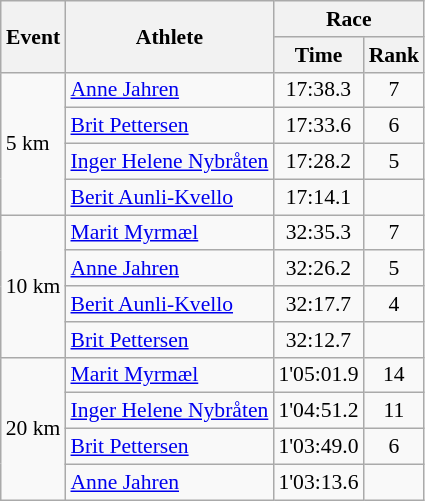<table class="wikitable" border="1" style="font-size:90%">
<tr>
<th rowspan=2>Event</th>
<th rowspan=2>Athlete</th>
<th colspan=2>Race</th>
</tr>
<tr>
<th>Time</th>
<th>Rank</th>
</tr>
<tr>
<td rowspan=4>5 km</td>
<td><a href='#'>Anne Jahren</a></td>
<td align=center>17:38.3</td>
<td align=center>7</td>
</tr>
<tr>
<td><a href='#'>Brit Pettersen</a></td>
<td align=center>17:33.6</td>
<td align=center>6</td>
</tr>
<tr>
<td><a href='#'>Inger Helene Nybråten</a></td>
<td align=center>17:28.2</td>
<td align=center>5</td>
</tr>
<tr>
<td><a href='#'>Berit Aunli-Kvello</a></td>
<td align=center>17:14.1</td>
<td align=center></td>
</tr>
<tr>
<td rowspan=4>10 km</td>
<td><a href='#'>Marit Myrmæl</a></td>
<td align=center>32:35.3</td>
<td align=center>7</td>
</tr>
<tr>
<td><a href='#'>Anne Jahren</a></td>
<td align=center>32:26.2</td>
<td align=center>5</td>
</tr>
<tr>
<td><a href='#'>Berit Aunli-Kvello</a></td>
<td align=center>32:17.7</td>
<td align=center>4</td>
</tr>
<tr>
<td><a href='#'>Brit Pettersen</a></td>
<td align=center>32:12.7</td>
<td align=center></td>
</tr>
<tr>
<td rowspan=4>20 km</td>
<td><a href='#'>Marit Myrmæl</a></td>
<td align=center>1'05:01.9</td>
<td align=center>14</td>
</tr>
<tr>
<td><a href='#'>Inger Helene Nybråten</a></td>
<td align=center>1'04:51.2</td>
<td align=center>11</td>
</tr>
<tr>
<td><a href='#'>Brit Pettersen</a></td>
<td align=center>1'03:49.0</td>
<td align=center>6</td>
</tr>
<tr>
<td><a href='#'>Anne Jahren</a></td>
<td align=center>1'03:13.6</td>
<td align=center></td>
</tr>
</table>
